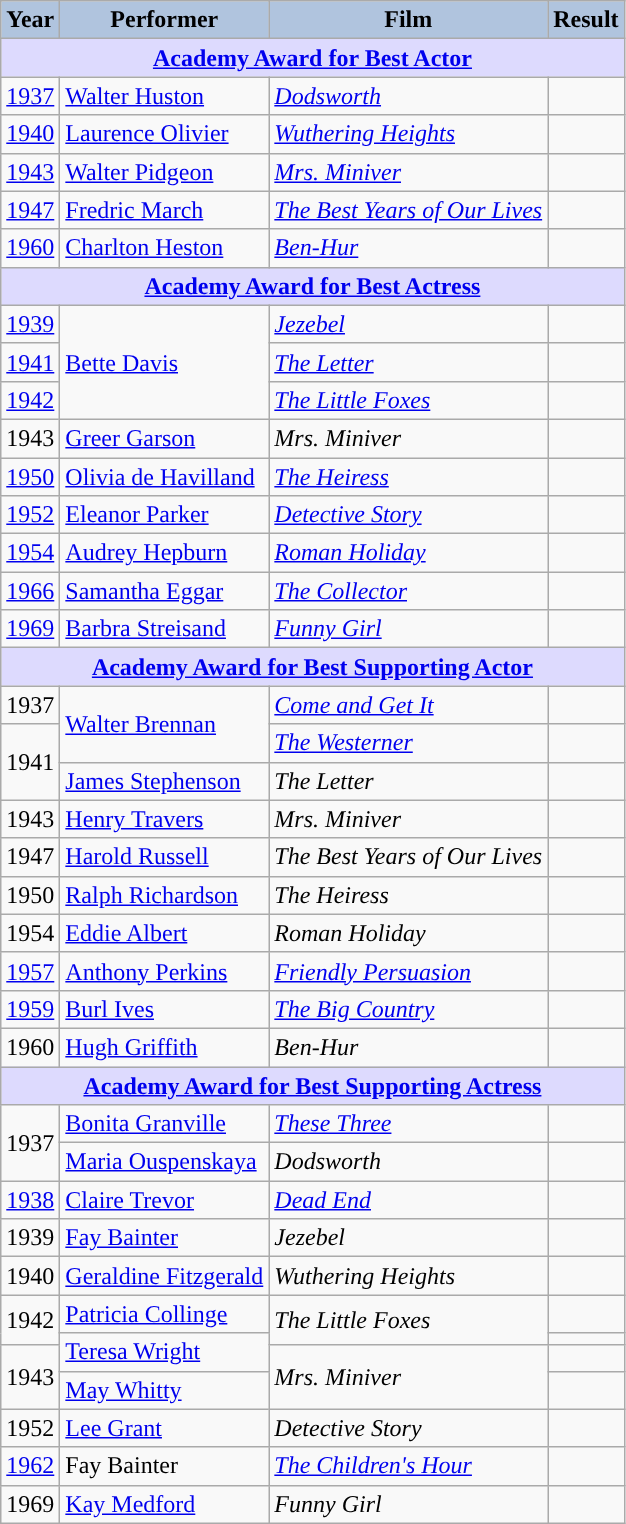<table class="wikitable">
<tr style="text-align:center;">
<th style="background-color:#B0C4DE">Year</th>
<th style="background-color:#B0C4DE">Performer</th>
<th style="background-color:#B0C4DE">Film</th>
<th style="background-color:#B0C4DE">Result</th>
</tr>
<tr>
<td colspan="4" style="background-color:#dddafe; text-align:center;"><strong><a href='#'>Academy Award for Best Actor</a></strong></td>
</tr>
<tr>
<td><a href='#'>1937</a></td>
<td><a href='#'>Walter Huston</a></td>
<td><em><a href='#'>Dodsworth</a></em></td>
<td></td>
</tr>
<tr>
<td><a href='#'>1940</a></td>
<td><a href='#'>Laurence Olivier</a></td>
<td><em><a href='#'>Wuthering Heights</a></em></td>
<td></td>
</tr>
<tr>
<td><a href='#'>1943</a></td>
<td><a href='#'>Walter Pidgeon</a></td>
<td><em><a href='#'>Mrs. Miniver</a></em></td>
<td></td>
</tr>
<tr>
<td><a href='#'>1947</a></td>
<td><a href='#'>Fredric March</a></td>
<td><em><a href='#'>The Best Years of Our Lives</a></em></td>
<td></td>
</tr>
<tr>
<td><a href='#'>1960</a></td>
<td><a href='#'>Charlton Heston</a></td>
<td><em><a href='#'>Ben-Hur</a></em></td>
<td></td>
</tr>
<tr>
<td colspan="4" style="background-color:#dddafe; text-align:center;"><strong><a href='#'>Academy Award for Best Actress</a></strong></td>
</tr>
<tr>
<td><a href='#'>1939</a></td>
<td rowspan="3"><a href='#'>Bette Davis</a></td>
<td><em><a href='#'>Jezebel</a></em></td>
<td></td>
</tr>
<tr>
<td><a href='#'>1941</a></td>
<td><em><a href='#'>The Letter</a></em></td>
<td></td>
</tr>
<tr>
<td><a href='#'>1942</a></td>
<td><em><a href='#'>The Little Foxes</a></em></td>
<td></td>
</tr>
<tr>
<td>1943</td>
<td><a href='#'>Greer Garson</a></td>
<td><em>Mrs. Miniver</em></td>
<td></td>
</tr>
<tr>
<td><a href='#'>1950</a></td>
<td><a href='#'>Olivia de Havilland</a></td>
<td><em><a href='#'>The Heiress</a></em></td>
<td></td>
</tr>
<tr>
<td><a href='#'>1952</a></td>
<td><a href='#'>Eleanor Parker</a></td>
<td><em><a href='#'>Detective Story</a></em></td>
<td></td>
</tr>
<tr>
<td><a href='#'>1954</a></td>
<td><a href='#'>Audrey Hepburn</a></td>
<td><em><a href='#'>Roman Holiday</a></em></td>
<td></td>
</tr>
<tr>
<td><a href='#'>1966</a></td>
<td><a href='#'>Samantha Eggar</a></td>
<td><em><a href='#'>The Collector</a></em></td>
<td></td>
</tr>
<tr>
<td><a href='#'>1969</a></td>
<td><a href='#'>Barbra Streisand</a></td>
<td><em><a href='#'>Funny Girl</a></em></td>
<td></td>
</tr>
<tr>
<td colspan="4" style="background-color:#dddafe; text-align:center;"><strong><a href='#'>Academy Award for Best Supporting Actor</a></strong></td>
</tr>
<tr>
<td>1937</td>
<td rowspan="2"><a href='#'>Walter Brennan</a></td>
<td><em><a href='#'>Come and Get It</a></em></td>
<td></td>
</tr>
<tr>
<td rowspan="2">1941</td>
<td><em><a href='#'>The Westerner</a></em></td>
<td></td>
</tr>
<tr>
<td><a href='#'>James Stephenson</a></td>
<td><em>The Letter</em></td>
<td></td>
</tr>
<tr>
<td>1943</td>
<td><a href='#'>Henry Travers</a></td>
<td><em>Mrs. Miniver</em></td>
<td></td>
</tr>
<tr>
<td>1947</td>
<td><a href='#'>Harold Russell</a></td>
<td><em>The Best Years of Our Lives</em></td>
<td></td>
</tr>
<tr>
<td>1950</td>
<td><a href='#'>Ralph Richardson</a></td>
<td><em>The Heiress</em></td>
<td></td>
</tr>
<tr>
<td>1954</td>
<td><a href='#'>Eddie Albert</a></td>
<td><em>Roman Holiday</em></td>
<td></td>
</tr>
<tr>
<td><a href='#'>1957</a></td>
<td><a href='#'>Anthony Perkins</a></td>
<td><em><a href='#'>Friendly Persuasion</a></em></td>
<td></td>
</tr>
<tr>
<td><a href='#'>1959</a></td>
<td><a href='#'>Burl Ives</a></td>
<td><em><a href='#'>The Big Country</a></em></td>
<td></td>
</tr>
<tr>
<td>1960</td>
<td><a href='#'>Hugh Griffith</a></td>
<td><em>Ben-Hur</em></td>
<td></td>
</tr>
<tr>
<td colspan="4" style="background-color:#dddafe; text-align:center;"><strong><a href='#'>Academy Award for Best Supporting Actress</a></strong></td>
</tr>
<tr>
<td rowspan="2">1937</td>
<td><a href='#'>Bonita Granville</a></td>
<td><em><a href='#'>These Three</a></em></td>
<td></td>
</tr>
<tr>
<td><a href='#'>Maria Ouspenskaya</a></td>
<td><em>Dodsworth</em></td>
<td></td>
</tr>
<tr>
<td><a href='#'>1938</a></td>
<td><a href='#'>Claire Trevor</a></td>
<td><em><a href='#'>Dead End</a></em></td>
<td></td>
</tr>
<tr>
<td>1939</td>
<td><a href='#'>Fay Bainter</a></td>
<td><em>Jezebel</em></td>
<td></td>
</tr>
<tr>
<td>1940</td>
<td><a href='#'>Geraldine Fitzgerald</a></td>
<td><em>Wuthering Heights</em></td>
<td></td>
</tr>
<tr>
<td rowspan="2">1942</td>
<td><a href='#'>Patricia Collinge</a></td>
<td rowspan="2"><em>The Little Foxes</em></td>
<td></td>
</tr>
<tr>
<td rowspan="2"><a href='#'>Teresa Wright</a></td>
<td></td>
</tr>
<tr>
<td rowspan="2">1943</td>
<td rowspan="2"><em>Mrs. Miniver</em></td>
<td></td>
</tr>
<tr>
<td><a href='#'>May Whitty</a></td>
<td></td>
</tr>
<tr>
<td>1952</td>
<td><a href='#'>Lee Grant</a></td>
<td><em>Detective Story</em></td>
<td></td>
</tr>
<tr>
<td><a href='#'>1962</a></td>
<td>Fay Bainter</td>
<td><em><a href='#'>The Children's Hour</a></em></td>
<td></td>
</tr>
<tr>
<td>1969</td>
<td><a href='#'>Kay Medford</a></td>
<td><em>Funny Girl</em></td>
<td></td>
</tr>
</table>
